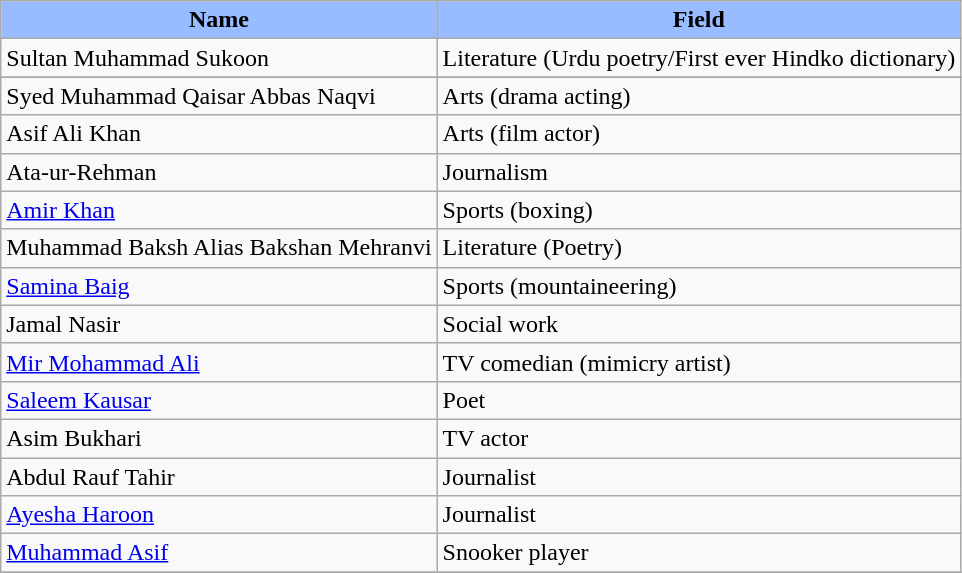<table class="wikitable">
<tr>
<th style="background:#9BF"><span>Name</span></th>
<th style="background:#9BF"><span>Field</span></th>
</tr>
<tr>
<td>Sultan Muhammad Sukoon</td>
<td>Literature (Urdu poetry/First ever Hindko dictionary)</td>
</tr>
<tr>
</tr>
<tr>
<td>Syed Muhammad Qaisar Abbas Naqvi</td>
<td>Arts (drama acting)</td>
</tr>
<tr>
<td>Asif Ali Khan</td>
<td>Arts (film actor)</td>
</tr>
<tr>
<td>Ata-ur-Rehman</td>
<td>Journalism</td>
</tr>
<tr>
<td><a href='#'>Amir Khan</a></td>
<td>Sports (boxing)</td>
</tr>
<tr>
<td>Muhammad Baksh Alias Bakshan Mehranvi</td>
<td>Literature (Poetry)</td>
</tr>
<tr>
<td><a href='#'>Samina Baig</a></td>
<td>Sports (mountaineering)</td>
</tr>
<tr>
<td>Jamal Nasir</td>
<td>Social work</td>
</tr>
<tr>
<td><a href='#'>Mir Mohammad Ali</a></td>
<td>TV comedian (mimicry artist)</td>
</tr>
<tr>
<td><a href='#'>Saleem Kausar</a></td>
<td>Poet</td>
</tr>
<tr>
<td>Asim Bukhari</td>
<td>TV actor</td>
</tr>
<tr>
<td>Abdul Rauf Tahir</td>
<td>Journalist</td>
</tr>
<tr>
<td><a href='#'>Ayesha Haroon</a></td>
<td>Journalist</td>
</tr>
<tr>
<td><a href='#'>Muhammad Asif</a></td>
<td>Snooker player</td>
</tr>
<tr>
</tr>
</table>
